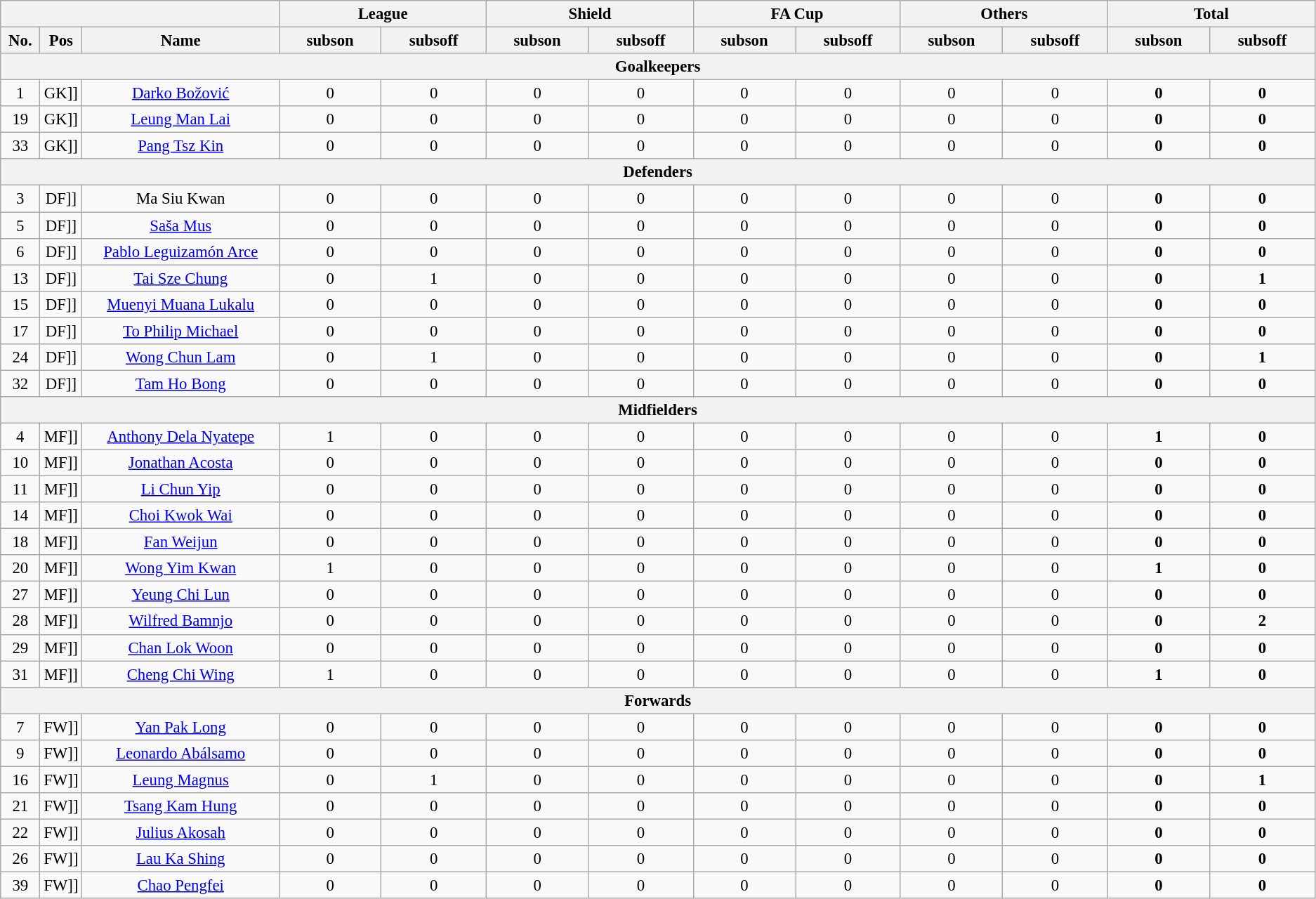<table class="wikitable" style="font-size: 95%; text-align:center;">
<tr>
<th colspan=3></th>
<th colspan=2>League</th>
<th colspan=2>Shield</th>
<th colspan=2>FA Cup</th>
<th colspan=2>Others</th>
<th colspan=2>Total</th>
</tr>
<tr>
<th width="3%"><strong>No.</strong></th>
<th width="3%"><strong>Pos</strong></th>
<th width="15%"><strong>Name</strong></th>
<th width=20>subson</th>
<th width=20>subsoff</th>
<th width=20>subson</th>
<th width=20>subsoff</th>
<th width=20>subson</th>
<th width=20>subsoff</th>
<th width=20>subson</th>
<th width=20>subsoff</th>
<th width=20>subson</th>
<th width=20>subsoff</th>
</tr>
<tr>
<th colspan=15>Goalkeepers</th>
</tr>
<tr>
<td>1</td>
<td [[>GK]]</td>
<td><a href='#'>Darko Božović</a></td>
<td>0</td>
<td>0</td>
<td>0</td>
<td>0</td>
<td>0</td>
<td>0</td>
<td>0</td>
<td>0</td>
<td><strong>0</strong></td>
<td><strong>0</strong></td>
</tr>
<tr>
<td>19</td>
<td [[>GK]]</td>
<td><a href='#'>Leung Man Lai</a></td>
<td>0</td>
<td>0</td>
<td>0</td>
<td>0</td>
<td>0</td>
<td>0</td>
<td>0</td>
<td>0</td>
<td><strong>0</strong></td>
<td><strong>0</strong></td>
</tr>
<tr>
<td>33</td>
<td [[>GK]]</td>
<td><a href='#'>Pang Tsz Kin</a></td>
<td>0</td>
<td>0</td>
<td>0</td>
<td>0</td>
<td>0</td>
<td>0</td>
<td>0</td>
<td>0</td>
<td><strong>0</strong></td>
<td><strong>0</strong></td>
</tr>
<tr>
<th colspan=15>Defenders</th>
</tr>
<tr>
<td>3</td>
<td [[>DF]]</td>
<td>Ma Siu Kwan</td>
<td>0</td>
<td>0</td>
<td>0</td>
<td>0</td>
<td>0</td>
<td>0</td>
<td>0</td>
<td>0</td>
<td><strong>0</strong></td>
<td><strong>0</strong></td>
</tr>
<tr>
<td>5</td>
<td [[>DF]]</td>
<td><a href='#'>Saša Mus</a></td>
<td>0</td>
<td>0</td>
<td>0</td>
<td>0</td>
<td>0</td>
<td>0</td>
<td>0</td>
<td>0</td>
<td><strong>0</strong></td>
<td><strong>0</strong></td>
</tr>
<tr>
<td>6</td>
<td [[>DF]]</td>
<td><a href='#'>Pablo Leguizamón Arce</a></td>
<td>0</td>
<td>0</td>
<td>0</td>
<td>0</td>
<td>0</td>
<td>0</td>
<td>0</td>
<td>0</td>
<td><strong>0</strong></td>
<td><strong>0</strong></td>
</tr>
<tr>
<td>13</td>
<td [[>DF]]</td>
<td><a href='#'>Tai Sze Chung</a></td>
<td>0</td>
<td>1</td>
<td>0</td>
<td>0</td>
<td>0</td>
<td>0</td>
<td>0</td>
<td>0</td>
<td><strong>0</strong></td>
<td><strong>1</strong></td>
</tr>
<tr>
<td>15</td>
<td [[>DF]]</td>
<td><a href='#'>Muenyi Muana Lukalu</a></td>
<td>0</td>
<td>0</td>
<td>0</td>
<td>0</td>
<td>0</td>
<td>0</td>
<td>0</td>
<td>0</td>
<td><strong>0</strong></td>
<td><strong>0</strong></td>
</tr>
<tr>
<td>17</td>
<td [[>DF]]</td>
<td><a href='#'>To Philip Michael</a></td>
<td>0</td>
<td>0</td>
<td>0</td>
<td>0</td>
<td>0</td>
<td>0</td>
<td>0</td>
<td>0</td>
<td><strong>0</strong></td>
<td><strong>0</strong></td>
</tr>
<tr>
<td>24</td>
<td [[>DF]]</td>
<td><a href='#'>Wong Chun Lam</a></td>
<td>0</td>
<td>1</td>
<td>0</td>
<td>0</td>
<td>0</td>
<td>0</td>
<td>0</td>
<td>0</td>
<td><strong>0</strong></td>
<td><strong>1</strong></td>
</tr>
<tr>
<td>32</td>
<td [[>DF]]</td>
<td><a href='#'>Tam Ho Bong</a></td>
<td>0</td>
<td>0</td>
<td>0</td>
<td>0</td>
<td>0</td>
<td>0</td>
<td>0</td>
<td>0</td>
<td><strong>0</strong></td>
<td><strong>0</strong></td>
</tr>
<tr>
<th colspan=15>Midfielders</th>
</tr>
<tr>
<td>4</td>
<td [[>MF]]</td>
<td><a href='#'>Anthony Dela Nyatepe</a></td>
<td>1</td>
<td>0</td>
<td>0</td>
<td>0</td>
<td>0</td>
<td>0</td>
<td>0</td>
<td>0</td>
<td><strong>1</strong></td>
<td><strong>0</strong></td>
</tr>
<tr>
<td>10</td>
<td [[>MF]]</td>
<td><a href='#'>Jonathan Acosta</a></td>
<td>0</td>
<td>0</td>
<td>0</td>
<td>0</td>
<td>0</td>
<td>0</td>
<td>0</td>
<td>0</td>
<td><strong>0</strong></td>
<td><strong>0</strong></td>
</tr>
<tr>
<td>11</td>
<td [[>MF]]</td>
<td><a href='#'>Li Chun Yip</a></td>
<td>0</td>
<td>0</td>
<td>0</td>
<td>0</td>
<td>0</td>
<td>0</td>
<td>0</td>
<td>0</td>
<td><strong>0</strong></td>
<td><strong>0</strong></td>
</tr>
<tr>
<td>14</td>
<td [[>MF]]</td>
<td><a href='#'>Choi Kwok Wai</a></td>
<td>0</td>
<td>0</td>
<td>0</td>
<td>0</td>
<td>0</td>
<td>0</td>
<td>0</td>
<td>0</td>
<td><strong>0</strong></td>
<td><strong>0</strong></td>
</tr>
<tr>
<td>18</td>
<td [[>MF]]</td>
<td><a href='#'>Fan Weijun</a></td>
<td>0</td>
<td>0</td>
<td>0</td>
<td>0</td>
<td>0</td>
<td>0</td>
<td>0</td>
<td>0</td>
<td><strong>0</strong></td>
<td><strong>0</strong></td>
</tr>
<tr>
<td>20</td>
<td [[>MF]]</td>
<td><a href='#'>Wong Yim Kwan</a></td>
<td>1</td>
<td>0</td>
<td>0</td>
<td>0</td>
<td>0</td>
<td>0</td>
<td>0</td>
<td>0</td>
<td><strong>1</strong></td>
<td><strong>0</strong></td>
</tr>
<tr>
<td>27</td>
<td [[>MF]]</td>
<td><a href='#'>Yeung Chi Lun</a></td>
<td>0</td>
<td>0</td>
<td>0</td>
<td>0</td>
<td>0</td>
<td>0</td>
<td>0</td>
<td>0</td>
<td><strong>0</strong></td>
<td><strong>0</strong></td>
</tr>
<tr>
<td>28</td>
<td [[>MF]]</td>
<td><a href='#'>Wilfred Bamnjo</a></td>
<td>0</td>
<td>0</td>
<td>0</td>
<td>0</td>
<td>0</td>
<td>0</td>
<td>0</td>
<td>0</td>
<td><strong>0</strong></td>
<td><strong>2</strong></td>
</tr>
<tr>
<td>29</td>
<td [[>MF]]</td>
<td><a href='#'>Chan Lok Woon</a></td>
<td>0</td>
<td>0</td>
<td>0</td>
<td>0</td>
<td>0</td>
<td>0</td>
<td>0</td>
<td>0</td>
<td><strong>0</strong></td>
<td><strong>0</strong></td>
</tr>
<tr>
<td>31</td>
<td [[>MF]]</td>
<td><a href='#'>Cheng Chi Wing</a></td>
<td>1</td>
<td>0</td>
<td>0</td>
<td>0</td>
<td>0</td>
<td>0</td>
<td>0</td>
<td>0</td>
<td><strong>1</strong></td>
<td><strong>0</strong></td>
</tr>
<tr>
<th colspan=15>Forwards</th>
</tr>
<tr>
<td>7</td>
<td [[>FW]]</td>
<td><a href='#'>Yan Pak Long</a></td>
<td>0</td>
<td>0</td>
<td>0</td>
<td>0</td>
<td>0</td>
<td>0</td>
<td>0</td>
<td>0</td>
<td><strong>0</strong></td>
<td><strong>0</strong></td>
</tr>
<tr>
<td>9</td>
<td [[>FW]]</td>
<td><a href='#'>Leonardo Abálsamo</a></td>
<td>0</td>
<td>0</td>
<td>0</td>
<td>0</td>
<td>0</td>
<td>0</td>
<td>0</td>
<td>0</td>
<td><strong>0</strong></td>
<td><strong>0</strong></td>
</tr>
<tr>
<td>16</td>
<td [[>FW]]</td>
<td><a href='#'>Leung Magnus</a></td>
<td>0</td>
<td>1</td>
<td>0</td>
<td>0</td>
<td>0</td>
<td>0</td>
<td>0</td>
<td>0</td>
<td><strong>0</strong></td>
<td><strong>1</strong></td>
</tr>
<tr>
<td>21</td>
<td [[>FW]]</td>
<td><a href='#'>Tsang Kam Hung</a></td>
<td>0</td>
<td>0</td>
<td>0</td>
<td>0</td>
<td>0</td>
<td>0</td>
<td>0</td>
<td>0</td>
<td><strong>0</strong></td>
<td><strong>0</strong></td>
</tr>
<tr>
<td>22</td>
<td [[>FW]]</td>
<td><a href='#'>Julius Akosah</a></td>
<td>0</td>
<td>0</td>
<td>0</td>
<td>0</td>
<td>0</td>
<td>0</td>
<td>0</td>
<td>0</td>
<td><strong>0</strong></td>
<td><strong>0</strong></td>
</tr>
<tr>
<td>26</td>
<td [[>FW]]</td>
<td><a href='#'>Lau Ka Shing</a></td>
<td>0</td>
<td>0</td>
<td>0</td>
<td>0</td>
<td>0</td>
<td>0</td>
<td>0</td>
<td>0</td>
<td><strong>0</strong></td>
<td><strong>0</strong></td>
</tr>
<tr>
<td>39</td>
<td [[>FW]]</td>
<td><a href='#'>Chao Pengfei</a></td>
<td>0</td>
<td>0</td>
<td>0</td>
<td>0</td>
<td>0</td>
<td>0</td>
<td>0</td>
<td>0</td>
<td><strong>0</strong></td>
<td><strong>0</strong></td>
</tr>
</table>
